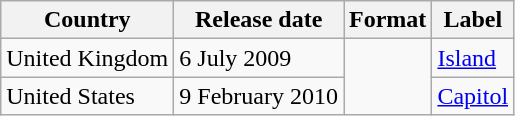<table class="wikitable">
<tr>
<th>Country</th>
<th>Release date</th>
<th>Format</th>
<th>Label</th>
</tr>
<tr>
<td>United Kingdom</td>
<td>6 July 2009</td>
<td rowspan="2"></td>
<td><a href='#'>Island</a></td>
</tr>
<tr>
<td>United States</td>
<td>9 February 2010</td>
<td><a href='#'>Capitol</a></td>
</tr>
</table>
